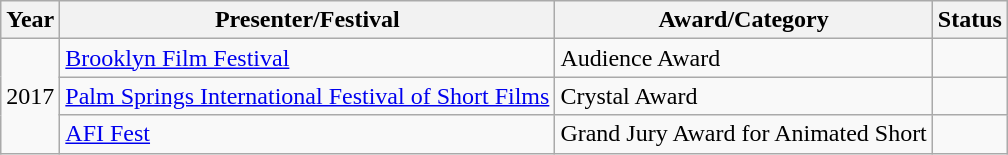<table class="wikitable">
<tr>
<th>Year</th>
<th>Presenter/Festival</th>
<th>Award/Category</th>
<th>Status</th>
</tr>
<tr>
<td rowspan="10">2017</td>
<td><a href='#'>Brooklyn Film Festival</a></td>
<td>Audience Award</td>
<td></td>
</tr>
<tr>
<td><a href='#'>Palm Springs International Festival of Short Films</a></td>
<td>Crystal Award</td>
<td></td>
</tr>
<tr>
<td><a href='#'>AFI Fest</a></td>
<td>Grand Jury Award for Animated Short</td>
<td></td>
</tr>
</table>
